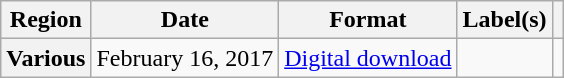<table class="wikitable plainrowheaders">
<tr>
<th>Region</th>
<th>Date</th>
<th>Format</th>
<th>Label(s)</th>
<th></th>
</tr>
<tr>
<th scope="row">Various</th>
<td>February 16, 2017</td>
<td><a href='#'>Digital download</a></td>
<td></td>
<td style="text-align:center;"></td>
</tr>
</table>
